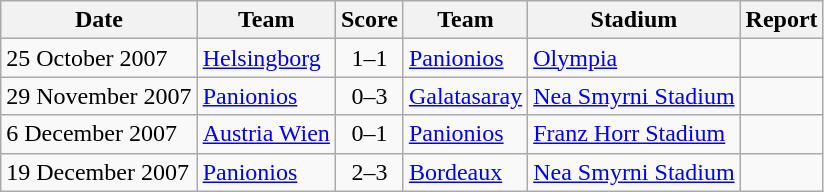<table class="wikitable">
<tr>
<th>Date</th>
<th>Team</th>
<th>Score</th>
<th>Team</th>
<th>Stadium</th>
<th>Report</th>
</tr>
<tr>
<td>25 October 2007</td>
<td> <a href='#'>Helsingborg</a></td>
<td align="center">1–1</td>
<td> <a href='#'>Panionios</a></td>
<td><a href='#'>Olympia</a></td>
<td></td>
</tr>
<tr>
<td>29 November 2007</td>
<td> <a href='#'>Panionios</a></td>
<td align="center">0–3</td>
<td> <a href='#'>Galatasaray</a></td>
<td><a href='#'>Nea Smyrni Stadium</a></td>
<td></td>
</tr>
<tr>
<td>6 December 2007</td>
<td> <a href='#'>Austria Wien</a></td>
<td align="center">0–1</td>
<td> <a href='#'>Panionios</a></td>
<td><a href='#'>Franz Horr Stadium</a></td>
<td></td>
</tr>
<tr>
<td>19 December 2007</td>
<td> <a href='#'>Panionios</a></td>
<td align="center">2–3</td>
<td> <a href='#'>Bordeaux</a></td>
<td><a href='#'>Nea Smyrni Stadium</a></td>
<td></td>
</tr>
</table>
